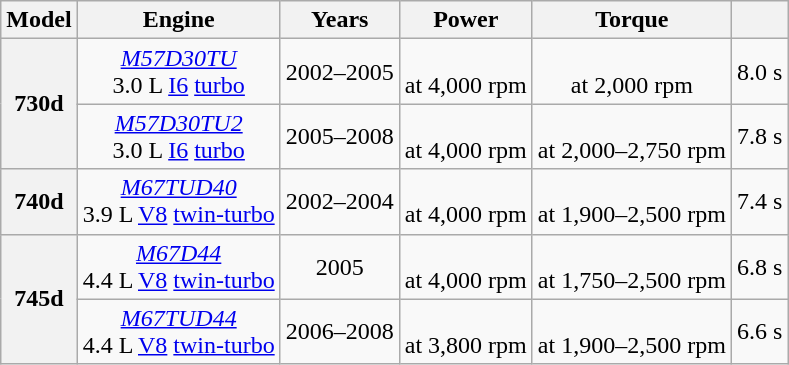<table class="wikitable sortable" style="text-align: center;">
<tr>
<th>Model</th>
<th>Engine</th>
<th>Years</th>
<th>Power</th>
<th>Torque</th>
<th></th>
</tr>
<tr>
<th rowspan=2>730d</th>
<td><em><a href='#'>M57D30TU</a></em> <br> 3.0 L <a href='#'>I6</a> <a href='#'>turbo</a></td>
<td>2002–2005</td>
<td> <br> at 4,000 rpm</td>
<td> <br> at 2,000 rpm</td>
<td>8.0 s</td>
</tr>
<tr>
<td><em><a href='#'>M57D30TU2</a></em> <br> 3.0 L <a href='#'>I6</a> <a href='#'>turbo</a></td>
<td>2005–2008</td>
<td> <br> at 4,000 rpm</td>
<td> <br> at 2,000–2,750 rpm</td>
<td>7.8 s</td>
</tr>
<tr>
<th>740d</th>
<td><em><a href='#'>M67TUD40</a></em> <br> 3.9 L <a href='#'>V8</a> <a href='#'>twin-turbo</a></td>
<td>2002–2004</td>
<td> <br> at 4,000 rpm</td>
<td> <br> at 1,900–2,500 rpm</td>
<td>7.4 s</td>
</tr>
<tr>
<th rowspan=2>745d</th>
<td><em><a href='#'>M67D44</a></em> <br> 4.4 L <a href='#'>V8</a> <a href='#'>twin-turbo</a></td>
<td>2005</td>
<td> <br> at 4,000 rpm</td>
<td> <br> at 1,750–2,500 rpm</td>
<td>6.8 s</td>
</tr>
<tr>
<td><em><a href='#'>M67TUD44</a></em> <br> 4.4 L <a href='#'>V8</a> <a href='#'>twin-turbo</a></td>
<td>2006–2008</td>
<td> <br> at 3,800 rpm</td>
<td> <br> at 1,900–2,500 rpm</td>
<td>6.6 s</td>
</tr>
</table>
